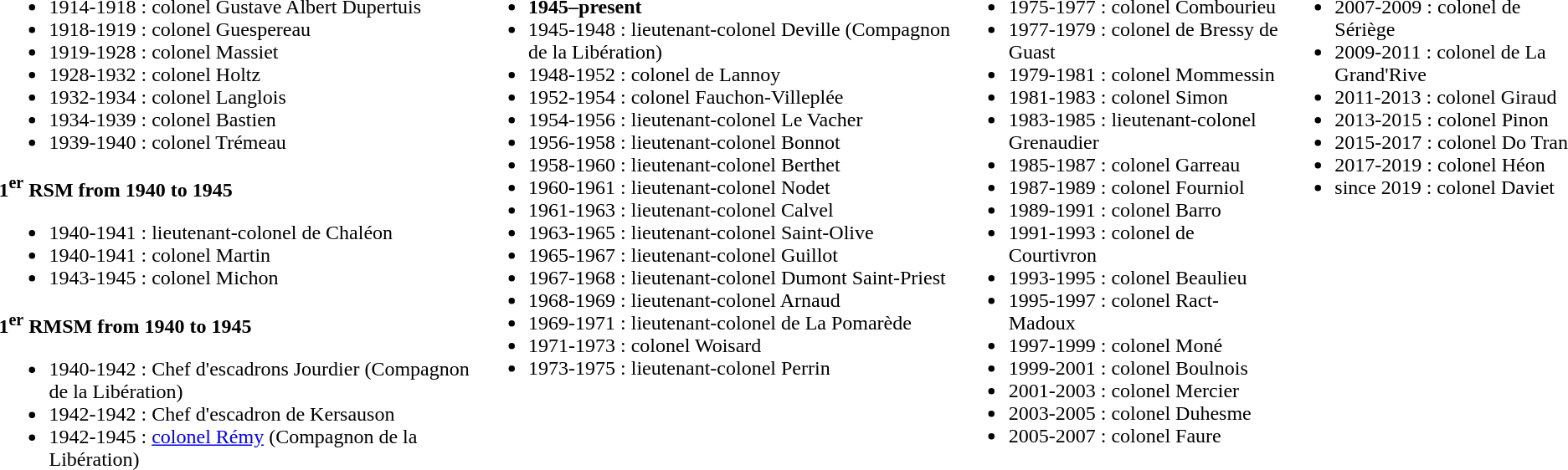<table>
<tr>
<td valign=top><br><ul><li>1914-1918 : colonel Gustave Albert Dupertuis</li><li>1918-1919 : colonel Guespereau</li><li>1919-1928 : colonel Massiet</li><li>1928-1932 : colonel Holtz</li><li>1932-1934 : colonel Langlois</li><li>1934-1939 : colonel Bastien</li><li>1939-1940 : colonel Trémeau</li></ul><strong>1<sup>er</sup> RSM from 1940 to 1945</strong><ul><li>1940-1941 : lieutenant-colonel de Chaléon</li><li>1940-1941 : colonel Martin</li><li>1943-1945 : colonel Michon</li></ul><strong>1<sup>er</sup> RMSM from 1940 to 1945</strong><ul><li>1940-1942 : Chef d'escadrons Jourdier (Compagnon de la Libération)</li><li>1942-1942 : Chef d'escadron de Kersauson</li><li>1942-1945 : <a href='#'>colonel Rémy</a> (Compagnon de la Libération)</li></ul></td>
<td valign=top><br><ul><li><strong>1945–present</strong></li><li>1945-1948 : lieutenant-colonel Deville (Compagnon de la Libération)</li><li>1948-1952 : colonel de Lannoy</li><li>1952-1954 : colonel Fauchon-Villeplée</li><li>1954-1956 : lieutenant-colonel Le Vacher</li><li>1956-1958 : lieutenant-colonel Bonnot</li><li>1958-1960 : lieutenant-colonel Berthet</li><li>1960-1961 : lieutenant-colonel Nodet</li><li>1961-1963 : lieutenant-colonel Calvel</li><li>1963-1965 : lieutenant-colonel Saint-Olive</li><li>1965-1967 : lieutenant-colonel Guillot</li><li>1967-1968 : lieutenant-colonel Dumont Saint-Priest</li><li>1968-1969 : lieutenant-colonel Arnaud</li><li>1969-1971 : lieutenant-colonel de La Pomarède</li><li>1971-1973 : colonel Woisard</li><li>1973-1975 : lieutenant-colonel Perrin</li></ul></td>
<td valign=top><br><ul><li>1975-1977 : colonel Combourieu</li><li>1977-1979 : colonel de Bressy de Guast</li><li>1979-1981 : colonel Mommessin</li><li>1981-1983 : colonel Simon</li><li>1983-1985 : lieutenant-colonel Grenaudier</li><li>1985-1987 : colonel Garreau</li><li>1987-1989 : colonel Fourniol</li><li>1989-1991 : colonel Barro</li><li>1991-1993 : colonel de Courtivron</li><li>1993-1995 : colonel Beaulieu</li><li>1995-1997 : colonel Ract-Madoux</li><li>1997-1999 : colonel Moné</li><li>1999-2001 : colonel Boulnois</li><li>2001-2003 : colonel Mercier</li><li>2003-2005 : colonel Duhesme</li><li>2005-2007 : colonel Faure</li></ul></td>
<td valign=top><br><ul><li>2007-2009 : colonel de Sériège</li><li>2009-2011 : colonel de La Grand'Rive</li><li>2011-2013 : colonel Giraud</li><li>2013-2015 : colonel Pinon</li><li>2015-2017 : colonel Do Tran</li><li>2017-2019 : colonel Héon</li><li>since 2019 : colonel Daviet</li></ul></td>
</tr>
</table>
